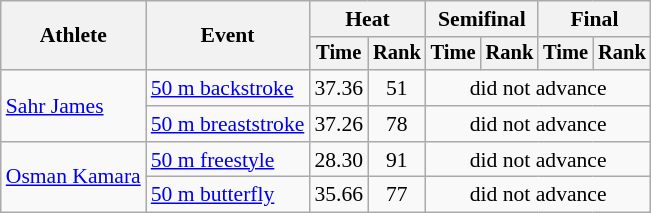<table class=wikitable style="font-size:90%">
<tr>
<th rowspan="2">Athlete</th>
<th rowspan="2">Event</th>
<th colspan="2">Heat</th>
<th colspan="2">Semifinal</th>
<th colspan="2">Final</th>
</tr>
<tr style="font-size:95%">
<th>Time</th>
<th>Rank</th>
<th>Time</th>
<th>Rank</th>
<th>Time</th>
<th>Rank</th>
</tr>
<tr align=center>
<td align=left rowspan=2><a href='#'>Sahr James</a></td>
<td align=left><a href='#'>50 m backstroke</a></td>
<td>37.36</td>
<td>51</td>
<td colspan=4>did not advance</td>
</tr>
<tr align=center>
<td align=left><a href='#'>50 m breaststroke</a></td>
<td>37.26</td>
<td>78</td>
<td colspan=4>did not advance</td>
</tr>
<tr align=center>
<td align=left rowspan=2><a href='#'>Osman Kamara</a></td>
<td align=left><a href='#'>50 m freestyle</a></td>
<td>28.30</td>
<td>91</td>
<td colspan=4>did not advance</td>
</tr>
<tr align=center>
<td align=left><a href='#'>50 m butterfly</a></td>
<td>35.66</td>
<td>77</td>
<td colspan=4>did not advance</td>
</tr>
</table>
